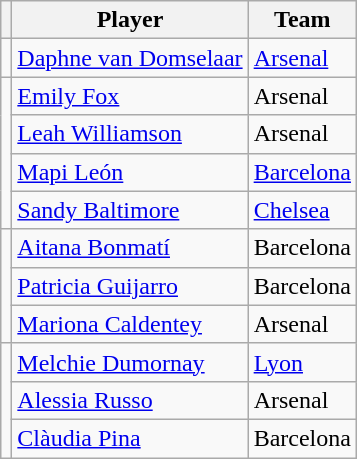<table class="wikitable" style="text-align:center">
<tr>
<th></th>
<th>Player</th>
<th>Team</th>
</tr>
<tr>
<td></td>
<td align=left> <a href='#'>Daphne van Domselaar</a></td>
<td align=left> <a href='#'>Arsenal</a></td>
</tr>
<tr>
<td rowspan=4></td>
<td align=left> <a href='#'>Emily Fox</a></td>
<td align=left> Arsenal</td>
</tr>
<tr>
<td align=left> <a href='#'>Leah Williamson</a></td>
<td align=left> Arsenal</td>
</tr>
<tr>
<td align=left> <a href='#'>Mapi León</a></td>
<td align="left"> <a href='#'>Barcelona</a></td>
</tr>
<tr>
<td align=left> <a href='#'>Sandy Baltimore</a></td>
<td align=left> <a href='#'>Chelsea</a></td>
</tr>
<tr>
<td rowspan=3></td>
<td align=left> <a href='#'>Aitana Bonmatí</a></td>
<td align=left> Barcelona</td>
</tr>
<tr>
<td align=left> <a href='#'>Patricia Guijarro</a></td>
<td align=left> Barcelona</td>
</tr>
<tr>
<td align=left> <a href='#'>Mariona Caldentey</a></td>
<td align=left> Arsenal</td>
</tr>
<tr>
<td rowspan=3></td>
<td align=left> <a href='#'>Melchie Dumornay</a></td>
<td align="left"> <a href='#'>Lyon</a></td>
</tr>
<tr>
<td align=left> <a href='#'>Alessia Russo</a></td>
<td align=left> Arsenal</td>
</tr>
<tr>
<td align=left> <a href='#'>Clàudia Pina</a></td>
<td align=left> Barcelona</td>
</tr>
</table>
